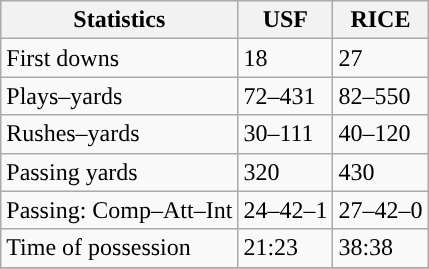<table class="wikitable" style="float: left;">
<tr>
<th>Statistics</th>
<th>USF</th>
<th>RICE</th>
</tr>
<tr>
<td>First downs</td>
<td>18</td>
<td>27</td>
</tr>
<tr>
<td>Plays–yards</td>
<td>72–431</td>
<td>82–550</td>
</tr>
<tr>
<td>Rushes–yards</td>
<td>30–111</td>
<td>40–120</td>
</tr>
<tr>
<td>Passing yards</td>
<td>320</td>
<td>430</td>
</tr>
<tr>
<td>Passing: Comp–Att–Int</td>
<td>24–42–1</td>
<td>27–42–0</td>
</tr>
<tr>
<td>Time of possession</td>
<td>21:23</td>
<td>38:38</td>
</tr>
<tr>
</tr>
</table>
